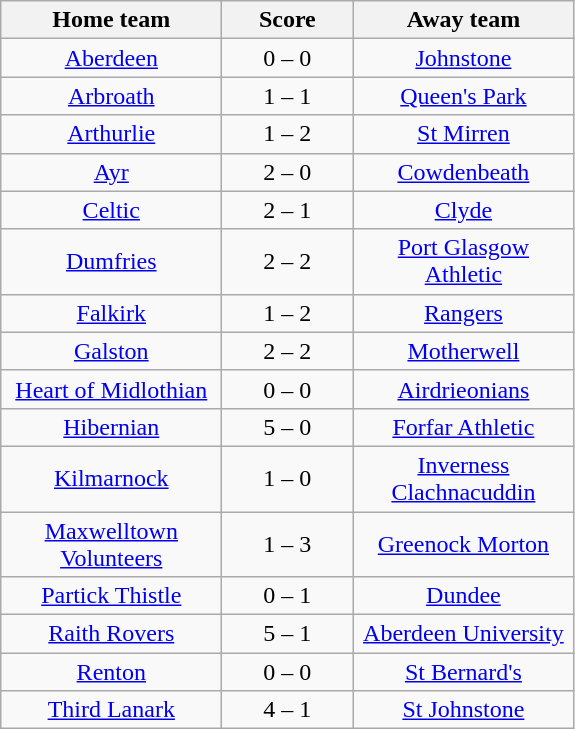<table class="wikitable" style="text-align: center">
<tr>
<th width=140>Home team</th>
<th width=80>Score</th>
<th width=140>Away team</th>
</tr>
<tr>
<td><a href='#'>Aberdeen</a></td>
<td>0 – 0</td>
<td><a href='#'>Johnstone</a></td>
</tr>
<tr>
<td><a href='#'>Arbroath</a></td>
<td>1 – 1</td>
<td><a href='#'>Queen's Park</a></td>
</tr>
<tr>
<td><a href='#'>Arthurlie</a></td>
<td>1 – 2</td>
<td><a href='#'>St Mirren</a></td>
</tr>
<tr>
<td><a href='#'>Ayr</a></td>
<td>2 – 0</td>
<td><a href='#'>Cowdenbeath</a></td>
</tr>
<tr>
<td><a href='#'>Celtic</a></td>
<td>2 – 1</td>
<td><a href='#'>Clyde</a></td>
</tr>
<tr>
<td><a href='#'>Dumfries</a></td>
<td>2 – 2</td>
<td><a href='#'>Port Glasgow Athletic</a></td>
</tr>
<tr>
<td><a href='#'>Falkirk</a></td>
<td>1 – 2</td>
<td><a href='#'>Rangers</a></td>
</tr>
<tr>
<td><a href='#'>Galston</a></td>
<td>2 – 2</td>
<td><a href='#'>Motherwell</a></td>
</tr>
<tr>
<td><a href='#'>Heart of Midlothian</a></td>
<td>0 – 0</td>
<td><a href='#'>Airdrieonians</a></td>
</tr>
<tr>
<td><a href='#'>Hibernian</a></td>
<td>5 – 0</td>
<td><a href='#'>Forfar Athletic</a></td>
</tr>
<tr>
<td><a href='#'>Kilmarnock</a></td>
<td>1 – 0</td>
<td><a href='#'>Inverness Clachnacuddin</a></td>
</tr>
<tr>
<td><a href='#'>Maxwelltown Volunteers</a></td>
<td>1 – 3</td>
<td><a href='#'>Greenock Morton</a></td>
</tr>
<tr>
<td><a href='#'>Partick Thistle</a></td>
<td>0 – 1</td>
<td><a href='#'>Dundee</a></td>
</tr>
<tr>
<td><a href='#'>Raith Rovers</a></td>
<td>5 – 1</td>
<td><a href='#'>Aberdeen University</a></td>
</tr>
<tr>
<td><a href='#'>Renton</a></td>
<td>0 – 0</td>
<td><a href='#'>St Bernard's</a></td>
</tr>
<tr>
<td><a href='#'>Third Lanark</a></td>
<td>4 – 1</td>
<td><a href='#'>St Johnstone</a></td>
</tr>
</table>
